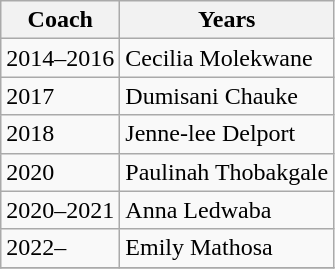<table class="wikitable collapsible">
<tr>
<th>Coach</th>
<th>Years</th>
</tr>
<tr>
<td>2014–2016</td>
<td>Cecilia Molekwane</td>
</tr>
<tr>
<td>2017</td>
<td>Dumisani Chauke</td>
</tr>
<tr>
<td>2018</td>
<td>Jenne-lee Delport</td>
</tr>
<tr>
<td>2020</td>
<td>Paulinah Thobakgale</td>
</tr>
<tr>
<td>2020–2021</td>
<td>Anna Ledwaba</td>
</tr>
<tr>
<td>2022–</td>
<td>Emily Mathosa</td>
</tr>
<tr>
</tr>
</table>
